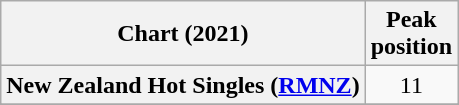<table class="wikitable sortable plainrowheaders" style="text-align:center">
<tr>
<th scope="col">Chart (2021)</th>
<th scope="col">Peak<br>position</th>
</tr>
<tr>
<th scope="row">New Zealand Hot Singles (<a href='#'>RMNZ</a>)</th>
<td>11</td>
</tr>
<tr>
</tr>
<tr>
</tr>
</table>
